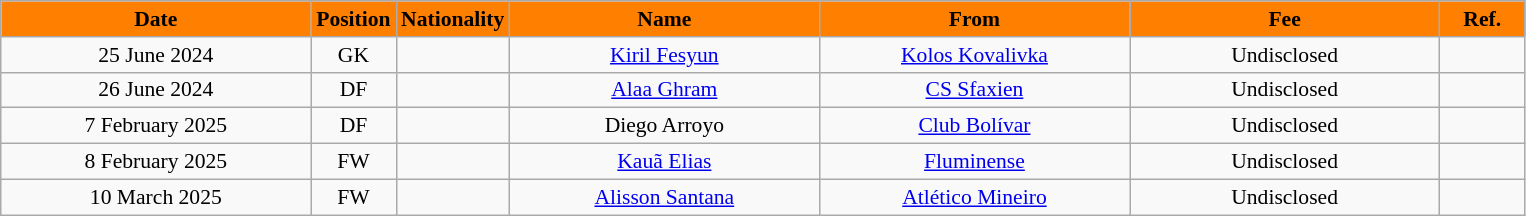<table class="wikitable" style="text-align:center; font-size:90%; ">
<tr>
<th style="background:#FF8000; color:black; width:200px;">Date</th>
<th style="background:#FF8000; color:black; width:50px;">Position</th>
<th style="background:#FF8000; color:black; width:50px;">Nationality</th>
<th style="background:#FF8000; color:black; width:200px;">Name</th>
<th style="background:#FF8000; color:black; width:200px;">From</th>
<th style="background:#FF8000; color:black; width:200px;">Fee</th>
<th style="background:#FF8000; color:black; width:50px;">Ref.</th>
</tr>
<tr>
<td>25 June 2024</td>
<td>GK</td>
<td></td>
<td><a href='#'>Kiril Fesyun</a></td>
<td><a href='#'>Kolos Kovalivka</a></td>
<td>Undisclosed</td>
<td></td>
</tr>
<tr>
<td>26 June 2024</td>
<td>DF</td>
<td></td>
<td><a href='#'>Alaa Ghram</a></td>
<td><a href='#'>CS Sfaxien</a></td>
<td>Undisclosed</td>
<td></td>
</tr>
<tr>
<td>7 February 2025</td>
<td>DF</td>
<td></td>
<td>Diego Arroyo</td>
<td><a href='#'>Club Bolívar</a></td>
<td>Undisclosed</td>
<td></td>
</tr>
<tr>
<td>8 February 2025</td>
<td>FW</td>
<td></td>
<td><a href='#'>Kauã Elias</a></td>
<td><a href='#'>Fluminense</a></td>
<td>Undisclosed</td>
<td></td>
</tr>
<tr>
<td>10 March 2025</td>
<td>FW</td>
<td></td>
<td><a href='#'>Alisson Santana</a></td>
<td><a href='#'>Atlético Mineiro</a></td>
<td>Undisclosed</td>
<td></td>
</tr>
</table>
